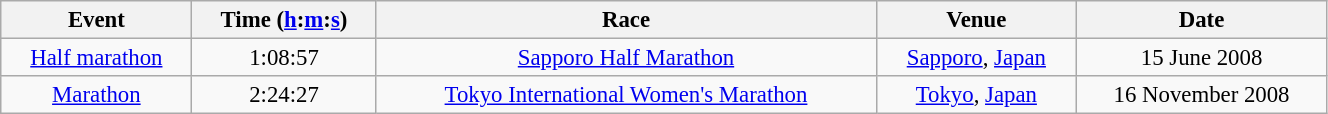<table class="wikitable" style=" text-align:center; font-size:95%;" width="70%">
<tr>
<th>Event</th>
<th>Time (<a href='#'>h</a>:<a href='#'>m</a>:<a href='#'>s</a>)</th>
<th>Race</th>
<th>Venue</th>
<th>Date</th>
</tr>
<tr>
<td><a href='#'>Half marathon</a></td>
<td align=center>1:08:57</td>
<td><a href='#'>Sapporo Half Marathon</a></td>
<td><a href='#'>Sapporo</a>, <a href='#'>Japan</a></td>
<td>15 June 2008</td>
</tr>
<tr>
<td><a href='#'>Marathon</a></td>
<td align=center>2:24:27</td>
<td><a href='#'>Tokyo International Women's Marathon</a></td>
<td><a href='#'>Tokyo</a>, <a href='#'>Japan</a></td>
<td>16 November 2008</td>
</tr>
</table>
